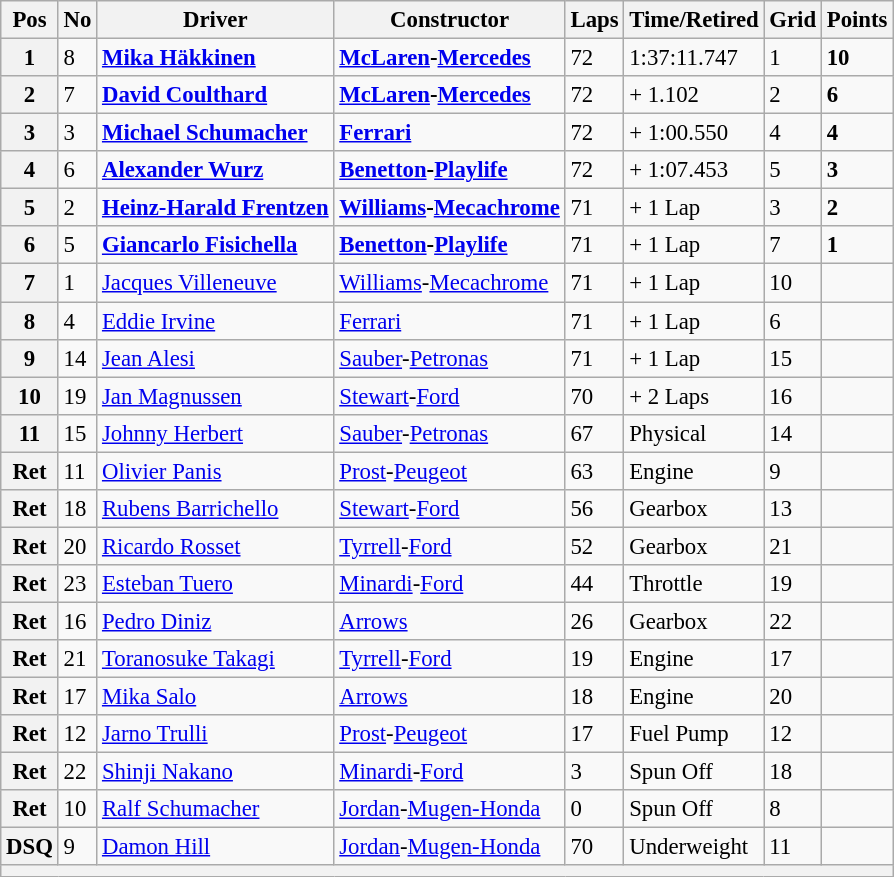<table class="wikitable" style="font-size: 95%;">
<tr>
<th>Pos</th>
<th>No</th>
<th>Driver</th>
<th>Constructor</th>
<th>Laps</th>
<th>Time/Retired</th>
<th>Grid</th>
<th>Points</th>
</tr>
<tr>
<th>1</th>
<td>8</td>
<td> <strong><a href='#'>Mika Häkkinen</a></strong></td>
<td><strong><a href='#'>McLaren</a>-<a href='#'>Mercedes</a></strong></td>
<td>72</td>
<td>1:37:11.747</td>
<td>1</td>
<td><strong>10</strong></td>
</tr>
<tr>
<th>2</th>
<td>7</td>
<td> <strong><a href='#'>David Coulthard</a></strong></td>
<td><strong><a href='#'>McLaren</a>-<a href='#'>Mercedes</a></strong></td>
<td>72</td>
<td>+ 1.102</td>
<td>2</td>
<td><strong>6</strong></td>
</tr>
<tr>
<th>3</th>
<td>3</td>
<td> <strong><a href='#'>Michael Schumacher</a></strong></td>
<td><strong><a href='#'>Ferrari</a></strong></td>
<td>72</td>
<td>+ 1:00.550</td>
<td>4</td>
<td><strong>4</strong></td>
</tr>
<tr>
<th>4</th>
<td>6</td>
<td> <strong><a href='#'>Alexander Wurz</a></strong></td>
<td><strong><a href='#'>Benetton</a>-<a href='#'>Playlife</a></strong></td>
<td>72</td>
<td>+ 1:07.453</td>
<td>5</td>
<td><strong>3</strong></td>
</tr>
<tr>
<th>5</th>
<td>2</td>
<td> <strong><a href='#'>Heinz-Harald Frentzen</a></strong></td>
<td><strong><a href='#'>Williams</a>-<a href='#'>Mecachrome</a></strong></td>
<td>71</td>
<td>+ 1 Lap</td>
<td>3</td>
<td><strong>2</strong></td>
</tr>
<tr>
<th>6</th>
<td>5</td>
<td> <strong><a href='#'>Giancarlo Fisichella</a></strong></td>
<td><strong><a href='#'>Benetton</a>-<a href='#'>Playlife</a></strong></td>
<td>71</td>
<td>+ 1 Lap</td>
<td>7</td>
<td><strong>1</strong></td>
</tr>
<tr>
<th>7</th>
<td>1</td>
<td> <a href='#'>Jacques Villeneuve</a></td>
<td><a href='#'>Williams</a>-<a href='#'>Mecachrome</a></td>
<td>71</td>
<td>+ 1 Lap</td>
<td>10</td>
<td> </td>
</tr>
<tr>
<th>8</th>
<td>4</td>
<td> <a href='#'>Eddie Irvine</a></td>
<td><a href='#'>Ferrari</a></td>
<td>71</td>
<td>+ 1 Lap</td>
<td>6</td>
<td> </td>
</tr>
<tr>
<th>9</th>
<td>14</td>
<td> <a href='#'>Jean Alesi</a></td>
<td><a href='#'>Sauber</a>-<a href='#'>Petronas</a></td>
<td>71</td>
<td>+ 1 Lap</td>
<td>15</td>
<td> </td>
</tr>
<tr>
<th>10</th>
<td>19</td>
<td> <a href='#'>Jan Magnussen</a></td>
<td><a href='#'>Stewart</a>-<a href='#'>Ford</a></td>
<td>70</td>
<td>+ 2 Laps</td>
<td>16</td>
<td> </td>
</tr>
<tr>
<th>11</th>
<td>15</td>
<td> <a href='#'>Johnny Herbert</a></td>
<td><a href='#'>Sauber</a>-<a href='#'>Petronas</a></td>
<td>67</td>
<td>Physical</td>
<td>14</td>
<td> </td>
</tr>
<tr>
<th>Ret</th>
<td>11</td>
<td> <a href='#'>Olivier Panis</a></td>
<td><a href='#'>Prost</a>-<a href='#'>Peugeot</a></td>
<td>63</td>
<td>Engine</td>
<td>9</td>
<td> </td>
</tr>
<tr>
<th>Ret</th>
<td>18</td>
<td> <a href='#'>Rubens Barrichello</a></td>
<td><a href='#'>Stewart</a>-<a href='#'>Ford</a></td>
<td>56</td>
<td>Gearbox</td>
<td>13</td>
<td> </td>
</tr>
<tr>
<th>Ret</th>
<td>20</td>
<td> <a href='#'>Ricardo Rosset</a></td>
<td><a href='#'>Tyrrell</a>-<a href='#'>Ford</a></td>
<td>52</td>
<td>Gearbox</td>
<td>21</td>
<td> </td>
</tr>
<tr>
<th>Ret</th>
<td>23</td>
<td> <a href='#'>Esteban Tuero</a></td>
<td><a href='#'>Minardi</a>-<a href='#'>Ford</a></td>
<td>44</td>
<td>Throttle</td>
<td>19</td>
<td> </td>
</tr>
<tr>
<th>Ret</th>
<td>16</td>
<td> <a href='#'>Pedro Diniz</a></td>
<td><a href='#'>Arrows</a></td>
<td>26</td>
<td>Gearbox</td>
<td>22</td>
<td> </td>
</tr>
<tr>
<th>Ret</th>
<td>21</td>
<td> <a href='#'>Toranosuke Takagi</a></td>
<td><a href='#'>Tyrrell</a>-<a href='#'>Ford</a></td>
<td>19</td>
<td>Engine</td>
<td>17</td>
<td> </td>
</tr>
<tr>
<th>Ret</th>
<td>17</td>
<td> <a href='#'>Mika Salo</a></td>
<td><a href='#'>Arrows</a></td>
<td>18</td>
<td>Engine</td>
<td>20</td>
<td> </td>
</tr>
<tr>
<th>Ret</th>
<td>12</td>
<td> <a href='#'>Jarno Trulli</a></td>
<td><a href='#'>Prost</a>-<a href='#'>Peugeot</a></td>
<td>17</td>
<td>Fuel Pump</td>
<td>12</td>
<td> </td>
</tr>
<tr>
<th>Ret</th>
<td>22</td>
<td> <a href='#'>Shinji Nakano</a></td>
<td><a href='#'>Minardi</a>-<a href='#'>Ford</a></td>
<td>3</td>
<td>Spun Off</td>
<td>18</td>
<td> </td>
</tr>
<tr>
<th>Ret</th>
<td>10</td>
<td> <a href='#'>Ralf Schumacher</a></td>
<td><a href='#'>Jordan</a>-<a href='#'>Mugen-Honda</a></td>
<td>0</td>
<td>Spun Off</td>
<td>8</td>
<td> </td>
</tr>
<tr>
<th>DSQ</th>
<td>9</td>
<td> <a href='#'>Damon Hill</a></td>
<td><a href='#'>Jordan</a>-<a href='#'>Mugen-Honda</a></td>
<td>70</td>
<td>Underweight</td>
<td>11</td>
<td> </td>
</tr>
<tr>
<th colspan="8"></th>
</tr>
</table>
